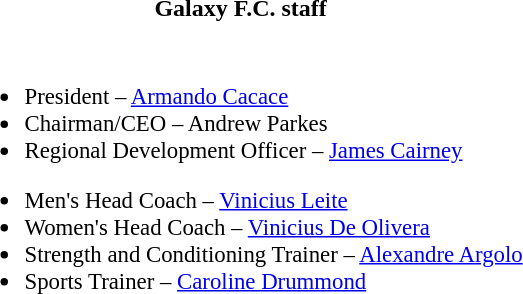<table class="toccolours" style="text-align: left;">
<tr>
<th colspan="7" style="text-align:center;">Galaxy F.C. staff</th>
</tr>
<tr>
<td colspan=7 style="text-align:right;"></td>
</tr>
<tr>
<td style="vertical-align:top;"></td>
<td style="font-size: 95%;vertical-align:top;"><br><ul><li>President – <a href='#'>Armando Cacace</a></li><li>Chairman/CEO – Andrew Parkes</li><li>Regional Development Officer – <a href='#'>James Cairney</a></li></ul><ul><li>Men's Head Coach – <a href='#'>Vinicius Leite</a></li><li>Women's Head Coach – <a href='#'>Vinicius De Olivera</a></li><li>Strength and Conditioning Trainer – <a href='#'>Alexandre Argolo</a></li><li>Sports Trainer – <a href='#'>Caroline Drummond</a></li></ul></td>
</tr>
</table>
